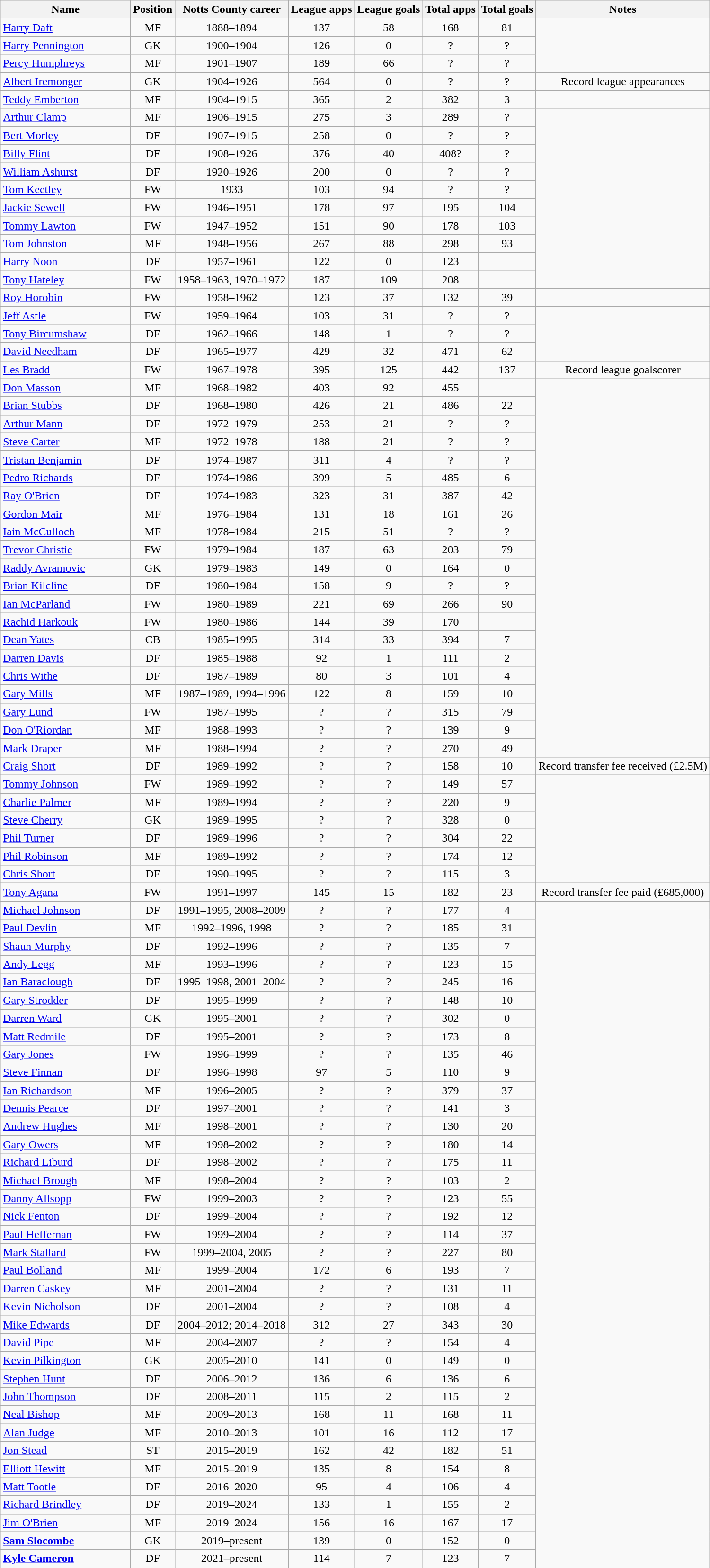<table class="wikitable sortable" style="text-align: center;">
<tr>
<th style="width:11em">Name</th>
<th>Position</th>
<th>Notts County career</th>
<th>League apps</th>
<th>League goals</th>
<th>Total apps</th>
<th>Total goals</th>
<th>Notes</th>
</tr>
<tr>
<td align="left"><a href='#'>Harry Daft</a></td>
<td>MF</td>
<td>1888–1894</td>
<td>137</td>
<td>58</td>
<td>168</td>
<td>81</td>
</tr>
<tr>
<td align="left"><a href='#'>Harry Pennington</a></td>
<td>GK</td>
<td>1900–1904</td>
<td>126</td>
<td>0</td>
<td>?</td>
<td>?</td>
</tr>
<tr>
<td align="left"><a href='#'>Percy Humphreys</a></td>
<td>MF</td>
<td>1901–1907</td>
<td>189</td>
<td>66</td>
<td>?</td>
<td>?</td>
</tr>
<tr>
<td align="left"><a href='#'>Albert Iremonger</a></td>
<td>GK</td>
<td>1904–1926</td>
<td>564</td>
<td>0</td>
<td>?</td>
<td>?</td>
<td>Record league appearances</td>
</tr>
<tr>
<td align="left"><a href='#'>Teddy Emberton</a></td>
<td>MF</td>
<td>1904–1915</td>
<td>365</td>
<td>2</td>
<td>382</td>
<td>3</td>
<td></td>
</tr>
<tr>
<td align="left"><a href='#'>Arthur Clamp</a></td>
<td>MF</td>
<td>1906–1915</td>
<td>275</td>
<td>3</td>
<td>289</td>
<td>?</td>
</tr>
<tr>
<td align="left"><a href='#'>Bert Morley</a></td>
<td>DF</td>
<td>1907–1915</td>
<td>258</td>
<td>0</td>
<td>?</td>
<td>?</td>
</tr>
<tr>
<td align="left"><a href='#'>Billy Flint</a></td>
<td>DF</td>
<td>1908–1926</td>
<td>376</td>
<td>40</td>
<td>408?</td>
<td>?</td>
</tr>
<tr>
<td align="left"><a href='#'>William Ashurst</a></td>
<td>DF</td>
<td>1920–1926</td>
<td>200</td>
<td>0</td>
<td>?</td>
<td>?</td>
</tr>
<tr>
<td align="left"><a href='#'>Tom Keetley</a></td>
<td>FW</td>
<td>1933</td>
<td>103</td>
<td>94</td>
<td>?</td>
<td>?</td>
</tr>
<tr>
<td align="left"><a href='#'>Jackie Sewell</a></td>
<td>FW</td>
<td>1946–1951</td>
<td>178</td>
<td>97</td>
<td>195</td>
<td>104</td>
</tr>
<tr>
<td align="left"><a href='#'>Tommy Lawton</a></td>
<td>FW</td>
<td>1947–1952</td>
<td>151</td>
<td>90</td>
<td>178</td>
<td>103</td>
</tr>
<tr>
<td align="left"><a href='#'>Tom Johnston</a></td>
<td>MF</td>
<td>1948–1956</td>
<td>267</td>
<td>88</td>
<td>298</td>
<td>93</td>
</tr>
<tr>
<td align="left"><a href='#'>Harry Noon</a></td>
<td>DF</td>
<td>1957–1961</td>
<td>122</td>
<td>0</td>
<td>123</td>
<td 0></td>
</tr>
<tr>
<td align="left"><a href='#'>Tony Hateley</a></td>
<td>FW</td>
<td>1958–1963, 1970–1972</td>
<td>187</td>
<td>109</td>
<td>208</td>
<td 114></td>
</tr>
<tr>
<td align="left"><a href='#'>Roy Horobin</a></td>
<td>FW</td>
<td>1958–1962</td>
<td>123</td>
<td>37</td>
<td>132</td>
<td>39</td>
<td></td>
</tr>
<tr>
<td align="left"><a href='#'>Jeff Astle</a></td>
<td>FW</td>
<td>1959–1964</td>
<td>103</td>
<td>31</td>
<td>?</td>
<td>?</td>
</tr>
<tr>
<td align="left"><a href='#'>Tony Bircumshaw</a></td>
<td>DF</td>
<td>1962–1966</td>
<td>148</td>
<td>1</td>
<td>?</td>
<td>?</td>
</tr>
<tr>
<td align="left"><a href='#'>David Needham</a></td>
<td>DF</td>
<td>1965–1977</td>
<td>429</td>
<td>32</td>
<td>471</td>
<td>62</td>
</tr>
<tr>
<td align="left"><a href='#'>Les Bradd</a></td>
<td>FW</td>
<td>1967–1978</td>
<td>395</td>
<td>125</td>
<td>442</td>
<td>137</td>
<td>Record league goalscorer</td>
</tr>
<tr>
<td align="left"><a href='#'>Don Masson</a></td>
<td>MF</td>
<td>1968–1982</td>
<td>403</td>
<td>92</td>
<td>455</td>
<td 97></td>
</tr>
<tr>
<td align="left"><a href='#'>Brian Stubbs</a></td>
<td>DF</td>
<td>1968–1980</td>
<td>426</td>
<td>21</td>
<td>486</td>
<td>22</td>
</tr>
<tr>
<td align="left"><a href='#'>Arthur Mann</a></td>
<td>DF</td>
<td>1972–1979</td>
<td>253</td>
<td>21</td>
<td>?</td>
<td>?</td>
</tr>
<tr>
<td align="left"><a href='#'>Steve Carter</a></td>
<td>MF</td>
<td>1972–1978</td>
<td>188</td>
<td>21</td>
<td>?</td>
<td>?</td>
</tr>
<tr>
<td align="left"><a href='#'>Tristan Benjamin</a></td>
<td>DF</td>
<td>1974–1987</td>
<td>311</td>
<td>4</td>
<td>?</td>
<td>?</td>
</tr>
<tr>
<td align="left"><a href='#'>Pedro Richards</a></td>
<td>DF</td>
<td>1974–1986</td>
<td>399</td>
<td>5</td>
<td>485</td>
<td>6</td>
</tr>
<tr>
<td align="left"><a href='#'>Ray O'Brien</a></td>
<td>DF</td>
<td>1974–1983</td>
<td>323</td>
<td>31</td>
<td>387</td>
<td>42</td>
</tr>
<tr>
<td align="left"><a href='#'>Gordon Mair</a></td>
<td>MF</td>
<td>1976–1984</td>
<td>131</td>
<td>18</td>
<td>161</td>
<td>26</td>
</tr>
<tr>
<td align="left"><a href='#'>Iain McCulloch</a></td>
<td>MF</td>
<td>1978–1984</td>
<td>215</td>
<td>51</td>
<td>?</td>
<td>?</td>
</tr>
<tr>
<td align="left"><a href='#'>Trevor Christie</a></td>
<td>FW</td>
<td>1979–1984</td>
<td>187</td>
<td>63</td>
<td>203</td>
<td>79</td>
</tr>
<tr>
<td align="left"><a href='#'>Raddy Avramovic</a></td>
<td>GK</td>
<td>1979–1983</td>
<td>149</td>
<td>0</td>
<td>164</td>
<td>0</td>
</tr>
<tr>
<td align="left"><a href='#'>Brian Kilcline</a></td>
<td>DF</td>
<td>1980–1984</td>
<td>158</td>
<td>9</td>
<td>?</td>
<td>?</td>
</tr>
<tr>
<td align="left"><a href='#'>Ian McParland</a></td>
<td>FW</td>
<td>1980–1989</td>
<td>221</td>
<td>69</td>
<td>266</td>
<td>90</td>
</tr>
<tr>
<td align="left"><a href='#'>Rachid Harkouk</a></td>
<td>FW</td>
<td>1980–1986</td>
<td>144</td>
<td>39</td>
<td>170</td>
<td 53></td>
</tr>
<tr>
<td align="left"><a href='#'>Dean Yates</a></td>
<td>CB</td>
<td>1985–1995</td>
<td>314</td>
<td>33</td>
<td>394</td>
<td>7</td>
</tr>
<tr>
<td align="left"><a href='#'>Darren Davis</a></td>
<td>DF</td>
<td>1985–1988</td>
<td>92</td>
<td>1</td>
<td>111</td>
<td>2</td>
</tr>
<tr>
<td align="left"><a href='#'>Chris Withe</a></td>
<td>DF</td>
<td>1987–1989</td>
<td>80</td>
<td>3</td>
<td>101</td>
<td>4</td>
</tr>
<tr>
<td align="left"><a href='#'>Gary Mills</a></td>
<td>MF</td>
<td>1987–1989, 1994–1996</td>
<td>122</td>
<td>8</td>
<td>159</td>
<td>10</td>
</tr>
<tr>
<td align="left"><a href='#'>Gary Lund</a></td>
<td>FW</td>
<td>1987–1995</td>
<td>?</td>
<td>?</td>
<td>315</td>
<td>79</td>
</tr>
<tr>
<td align="left"><a href='#'>Don O'Riordan</a></td>
<td>MF</td>
<td>1988–1993</td>
<td>?</td>
<td>?</td>
<td>139</td>
<td>9</td>
</tr>
<tr>
<td align="left"><a href='#'>Mark Draper</a></td>
<td>MF</td>
<td>1988–1994</td>
<td>?</td>
<td>?</td>
<td>270</td>
<td>49</td>
</tr>
<tr>
<td align="left"><a href='#'>Craig Short</a></td>
<td>DF</td>
<td>1989–1992</td>
<td>?</td>
<td>?</td>
<td>158</td>
<td>10</td>
<td>Record transfer fee received (£2.5M)</td>
</tr>
<tr>
<td align="left"><a href='#'>Tommy Johnson</a></td>
<td>FW</td>
<td>1989–1992</td>
<td>?</td>
<td>?</td>
<td>149</td>
<td>57</td>
</tr>
<tr>
<td align="left"><a href='#'>Charlie Palmer</a></td>
<td>MF</td>
<td>1989–1994</td>
<td>?</td>
<td>?</td>
<td>220</td>
<td>9</td>
</tr>
<tr>
<td align="left"><a href='#'>Steve Cherry</a></td>
<td>GK</td>
<td>1989–1995</td>
<td>?</td>
<td>?</td>
<td>328</td>
<td>0</td>
</tr>
<tr>
<td align="left"><a href='#'>Phil Turner</a></td>
<td>DF</td>
<td>1989–1996</td>
<td>?</td>
<td>?</td>
<td>304</td>
<td>22</td>
</tr>
<tr>
<td align="left"><a href='#'>Phil Robinson</a></td>
<td>MF</td>
<td>1989–1992</td>
<td>?</td>
<td>?</td>
<td>174</td>
<td>12</td>
</tr>
<tr>
<td align="left"><a href='#'>Chris Short</a></td>
<td>DF</td>
<td>1990–1995</td>
<td>?</td>
<td>?</td>
<td>115</td>
<td>3</td>
</tr>
<tr>
<td align="left"><a href='#'>Tony Agana</a></td>
<td>FW</td>
<td>1991–1997</td>
<td>145</td>
<td>15</td>
<td>182</td>
<td>23</td>
<td>Record transfer fee paid (£685,000)</td>
</tr>
<tr>
<td align="left"><a href='#'>Michael Johnson</a></td>
<td>DF</td>
<td>1991–1995, 2008–2009</td>
<td>?</td>
<td>?</td>
<td>177</td>
<td>4</td>
</tr>
<tr>
<td align="left"><a href='#'>Paul Devlin</a></td>
<td>MF</td>
<td>1992–1996, 1998</td>
<td>?</td>
<td>?</td>
<td>185</td>
<td>31</td>
</tr>
<tr>
<td align="left"><a href='#'>Shaun Murphy</a></td>
<td>DF</td>
<td>1992–1996</td>
<td>?</td>
<td>?</td>
<td>135</td>
<td>7</td>
</tr>
<tr>
<td align="left"><a href='#'>Andy Legg</a></td>
<td>MF</td>
<td>1993–1996</td>
<td>?</td>
<td>?</td>
<td>123</td>
<td>15</td>
</tr>
<tr>
<td align="left"><a href='#'>Ian Baraclough</a></td>
<td>DF</td>
<td>1995–1998, 2001–2004</td>
<td>?</td>
<td>?</td>
<td>245</td>
<td>16</td>
</tr>
<tr>
<td align="left"><a href='#'>Gary Strodder</a></td>
<td>DF</td>
<td>1995–1999</td>
<td>?</td>
<td>?</td>
<td>148</td>
<td>10</td>
</tr>
<tr>
<td align="left"><a href='#'>Darren Ward</a></td>
<td>GK</td>
<td>1995–2001</td>
<td>?</td>
<td>?</td>
<td>302</td>
<td>0</td>
</tr>
<tr>
<td align="left"><a href='#'>Matt Redmile</a></td>
<td>DF</td>
<td>1995–2001</td>
<td>?</td>
<td>?</td>
<td>173</td>
<td>8</td>
</tr>
<tr>
<td align="left"><a href='#'>Gary Jones</a></td>
<td>FW</td>
<td>1996–1999</td>
<td>?</td>
<td>?</td>
<td>135</td>
<td>46</td>
</tr>
<tr>
<td align="left"><a href='#'>Steve Finnan</a></td>
<td>DF</td>
<td>1996–1998</td>
<td>97</td>
<td>5</td>
<td>110</td>
<td>9</td>
</tr>
<tr>
<td align="left"><a href='#'>Ian Richardson</a></td>
<td>MF</td>
<td>1996–2005</td>
<td>?</td>
<td>?</td>
<td>379</td>
<td>37</td>
</tr>
<tr>
<td align="left"><a href='#'>Dennis Pearce</a></td>
<td>DF</td>
<td>1997–2001</td>
<td>?</td>
<td>?</td>
<td>141</td>
<td>3</td>
</tr>
<tr>
<td align="left"><a href='#'>Andrew Hughes</a></td>
<td>MF</td>
<td>1998–2001</td>
<td>?</td>
<td>?</td>
<td>130</td>
<td>20</td>
</tr>
<tr>
<td align="left"><a href='#'>Gary Owers</a></td>
<td>MF</td>
<td>1998–2002</td>
<td>?</td>
<td>?</td>
<td>180</td>
<td>14</td>
</tr>
<tr>
<td align="left"><a href='#'>Richard Liburd</a></td>
<td>DF</td>
<td>1998–2002</td>
<td>?</td>
<td>?</td>
<td>175</td>
<td>11</td>
</tr>
<tr>
<td align="left"><a href='#'>Michael Brough</a></td>
<td>MF</td>
<td>1998–2004</td>
<td>?</td>
<td>?</td>
<td>103</td>
<td>2</td>
</tr>
<tr>
<td align="left"><a href='#'>Danny Allsopp</a></td>
<td>FW</td>
<td>1999–2003</td>
<td>?</td>
<td>?</td>
<td>123</td>
<td>55</td>
</tr>
<tr>
<td align="left"><a href='#'>Nick Fenton</a></td>
<td>DF</td>
<td>1999–2004</td>
<td>?</td>
<td>?</td>
<td>192</td>
<td>12</td>
</tr>
<tr>
<td align="left"><a href='#'>Paul Heffernan</a></td>
<td>FW</td>
<td>1999–2004</td>
<td>?</td>
<td>?</td>
<td>114</td>
<td>37</td>
</tr>
<tr>
<td align="left"><a href='#'>Mark Stallard</a></td>
<td>FW</td>
<td>1999–2004, 2005</td>
<td>?</td>
<td>?</td>
<td>227</td>
<td>80</td>
</tr>
<tr>
<td align="left"><a href='#'>Paul Bolland</a></td>
<td>MF</td>
<td>1999–2004</td>
<td>172</td>
<td>6</td>
<td>193</td>
<td>7</td>
</tr>
<tr>
<td align="left"><a href='#'>Darren Caskey</a></td>
<td>MF</td>
<td>2001–2004</td>
<td>?</td>
<td>?</td>
<td>131</td>
<td>11</td>
</tr>
<tr>
<td align="left"><a href='#'>Kevin Nicholson</a></td>
<td>DF</td>
<td>2001–2004</td>
<td>?</td>
<td>?</td>
<td>108</td>
<td>4</td>
</tr>
<tr>
<td align="left"><a href='#'>Mike Edwards</a></td>
<td>DF</td>
<td>2004–2012; 2014–2018</td>
<td>312</td>
<td>27</td>
<td>343</td>
<td>30</td>
</tr>
<tr>
<td align="left"><a href='#'>David Pipe</a></td>
<td>MF</td>
<td>2004–2007</td>
<td>?</td>
<td>?</td>
<td>154</td>
<td>4</td>
</tr>
<tr>
<td align="left"><a href='#'>Kevin Pilkington</a></td>
<td>GK</td>
<td>2005–2010</td>
<td>141</td>
<td>0</td>
<td>149</td>
<td>0</td>
</tr>
<tr>
<td align="left"><a href='#'>Stephen Hunt</a></td>
<td>DF</td>
<td>2006–2012</td>
<td>136</td>
<td>6</td>
<td>136</td>
<td>6</td>
</tr>
<tr>
<td align="left"><a href='#'>John Thompson</a></td>
<td>DF</td>
<td>2008–2011</td>
<td>115</td>
<td>2</td>
<td>115</td>
<td>2</td>
</tr>
<tr>
<td align="left"><a href='#'>Neal Bishop</a></td>
<td>MF</td>
<td>2009–2013</td>
<td>168</td>
<td>11</td>
<td>168</td>
<td>11</td>
</tr>
<tr>
<td align="left"><a href='#'>Alan Judge</a></td>
<td>MF</td>
<td>2010–2013</td>
<td>101</td>
<td>16</td>
<td>112</td>
<td>17</td>
</tr>
<tr>
<td align="left"><a href='#'>Jon Stead</a></td>
<td>ST</td>
<td>2015–2019</td>
<td>162</td>
<td>42</td>
<td>182</td>
<td>51</td>
</tr>
<tr>
<td align="left"><a href='#'>Elliott Hewitt</a></td>
<td>MF</td>
<td>2015–2019</td>
<td>135</td>
<td>8</td>
<td>154</td>
<td>8</td>
</tr>
<tr>
<td align="left"><a href='#'>Matt Tootle</a></td>
<td>DF</td>
<td>2016–2020</td>
<td>95</td>
<td>4</td>
<td>106</td>
<td>4</td>
</tr>
<tr>
<td align="left"><a href='#'>Richard Brindley</a></td>
<td>DF</td>
<td>2019–2024</td>
<td>133</td>
<td>1</td>
<td>155</td>
<td>2</td>
</tr>
<tr>
<td align="left"><a href='#'>Jim O'Brien</a></td>
<td>MF</td>
<td>2019–2024</td>
<td>156</td>
<td>16</td>
<td>167</td>
<td>17</td>
</tr>
<tr>
<td align="left"><strong><a href='#'>Sam Slocombe</a></strong></td>
<td>GK</td>
<td>2019–present</td>
<td>139</td>
<td>0</td>
<td>152</td>
<td>0</td>
</tr>
<tr>
<td align="left"><strong><a href='#'>Kyle Cameron</a></strong></td>
<td>DF</td>
<td>2021–present</td>
<td>114</td>
<td>7</td>
<td>123</td>
<td>7</td>
</tr>
</table>
